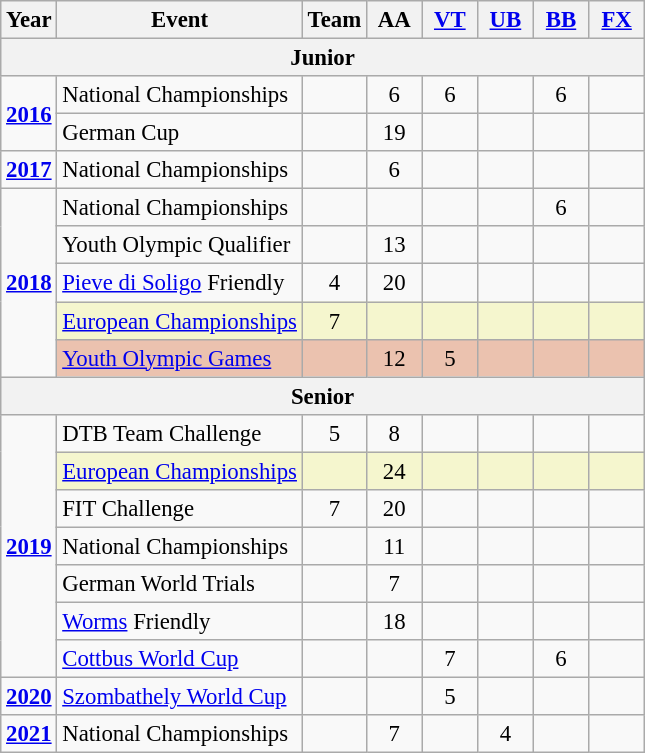<table class="wikitable" style="text-align:center; font-size:95%;">
<tr>
<th align=center>Year</th>
<th align=center>Event</th>
<th style="width:30px;">Team</th>
<th style="width:30px;">AA</th>
<th style="width:30px;"><a href='#'>VT</a></th>
<th style="width:30px;"><a href='#'>UB</a></th>
<th style="width:30px;"><a href='#'>BB</a></th>
<th style="width:30px;"><a href='#'>FX</a></th>
</tr>
<tr>
<th colspan="8"><strong>Junior</strong></th>
</tr>
<tr>
<td rowspan="2"><strong><a href='#'>2016</a></strong></td>
<td align=left>National Championships</td>
<td></td>
<td>6</td>
<td>6</td>
<td></td>
<td>6</td>
<td></td>
</tr>
<tr>
<td align=left>German Cup</td>
<td></td>
<td>19</td>
<td></td>
<td></td>
<td></td>
<td></td>
</tr>
<tr>
<td rowspan="1"><strong><a href='#'>2017</a></strong></td>
<td align=left>National Championships</td>
<td></td>
<td>6</td>
<td></td>
<td></td>
<td></td>
<td></td>
</tr>
<tr>
<td rowspan="5"><strong><a href='#'>2018</a></strong></td>
<td align=left>National Championships</td>
<td></td>
<td></td>
<td></td>
<td></td>
<td>6</td>
<td></td>
</tr>
<tr>
<td align=left>Youth Olympic Qualifier</td>
<td></td>
<td>13</td>
<td></td>
<td></td>
<td></td>
<td></td>
</tr>
<tr>
<td align=left><a href='#'>Pieve di Soligo</a> Friendly</td>
<td>4</td>
<td>20</td>
<td></td>
<td></td>
<td></td>
<td></td>
</tr>
<tr bgcolor=#F5F6CE>
<td align=left><a href='#'>European Championships</a></td>
<td>7</td>
<td></td>
<td></td>
<td></td>
<td></td>
<td></td>
</tr>
<tr bgcolor=#EBC2AF>
<td align=left><a href='#'>Youth Olympic Games</a></td>
<td></td>
<td>12</td>
<td>5</td>
<td></td>
<td></td>
<td></td>
</tr>
<tr>
<th colspan="8"><strong>Senior</strong></th>
</tr>
<tr>
<td rowspan="7"><strong><a href='#'>2019</a></strong></td>
<td align=left>DTB Team Challenge</td>
<td>5</td>
<td>8</td>
<td></td>
<td></td>
<td></td>
<td></td>
</tr>
<tr bgcolor=#F5F6CE>
<td align=left><a href='#'>European Championships</a></td>
<td></td>
<td>24</td>
<td></td>
<td></td>
<td></td>
<td></td>
</tr>
<tr>
<td align=left>FIT Challenge</td>
<td>7</td>
<td>20</td>
<td></td>
<td></td>
<td></td>
<td></td>
</tr>
<tr>
<td align=left>National Championships</td>
<td></td>
<td>11</td>
<td></td>
<td></td>
<td></td>
<td></td>
</tr>
<tr>
<td align=left>German World Trials</td>
<td></td>
<td>7</td>
<td></td>
<td></td>
<td></td>
<td></td>
</tr>
<tr>
<td align=left><a href='#'>Worms</a> Friendly</td>
<td></td>
<td>18</td>
<td></td>
<td></td>
<td></td>
<td></td>
</tr>
<tr>
<td align=left><a href='#'>Cottbus World Cup</a></td>
<td></td>
<td></td>
<td>7</td>
<td></td>
<td>6</td>
<td></td>
</tr>
<tr>
<td rowspan="1"><strong><a href='#'>2020</a></strong></td>
<td align=left><a href='#'>Szombathely World Cup</a></td>
<td></td>
<td></td>
<td>5</td>
<td></td>
<td></td>
<td></td>
</tr>
<tr>
<td rowspan="1"><strong><a href='#'>2021</a></strong></td>
<td align=left>National Championships</td>
<td></td>
<td>7</td>
<td></td>
<td>4</td>
<td></td>
<td></td>
</tr>
</table>
